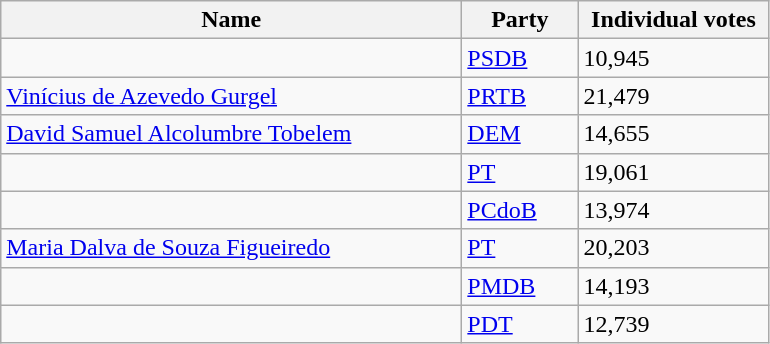<table class="wikitable sortable">
<tr>
<th style="width:300px;">Name</th>
<th style="width:70px;">Party</th>
<th style="width:120px;">Individual votes</th>
</tr>
<tr>
<td></td>
<td><a href='#'>PSDB</a></td>
<td>10,945</td>
</tr>
<tr>
<td><a href='#'>Vinícius de Azevedo Gurgel</a></td>
<td><a href='#'>PRTB</a></td>
<td>21,479</td>
</tr>
<tr>
<td><a href='#'>David Samuel Alcolumbre Tobelem</a></td>
<td><a href='#'>DEM</a></td>
<td>14,655</td>
</tr>
<tr>
<td></td>
<td><a href='#'>PT</a></td>
<td>19,061</td>
</tr>
<tr>
<td></td>
<td><a href='#'>PCdoB</a></td>
<td>13,974</td>
</tr>
<tr>
<td><a href='#'>Maria Dalva de Souza Figueiredo</a></td>
<td><a href='#'>PT</a></td>
<td>20,203</td>
</tr>
<tr>
<td></td>
<td><a href='#'>PMDB</a></td>
<td>14,193</td>
</tr>
<tr>
<td></td>
<td><a href='#'>PDT</a></td>
<td>12,739</td>
</tr>
</table>
